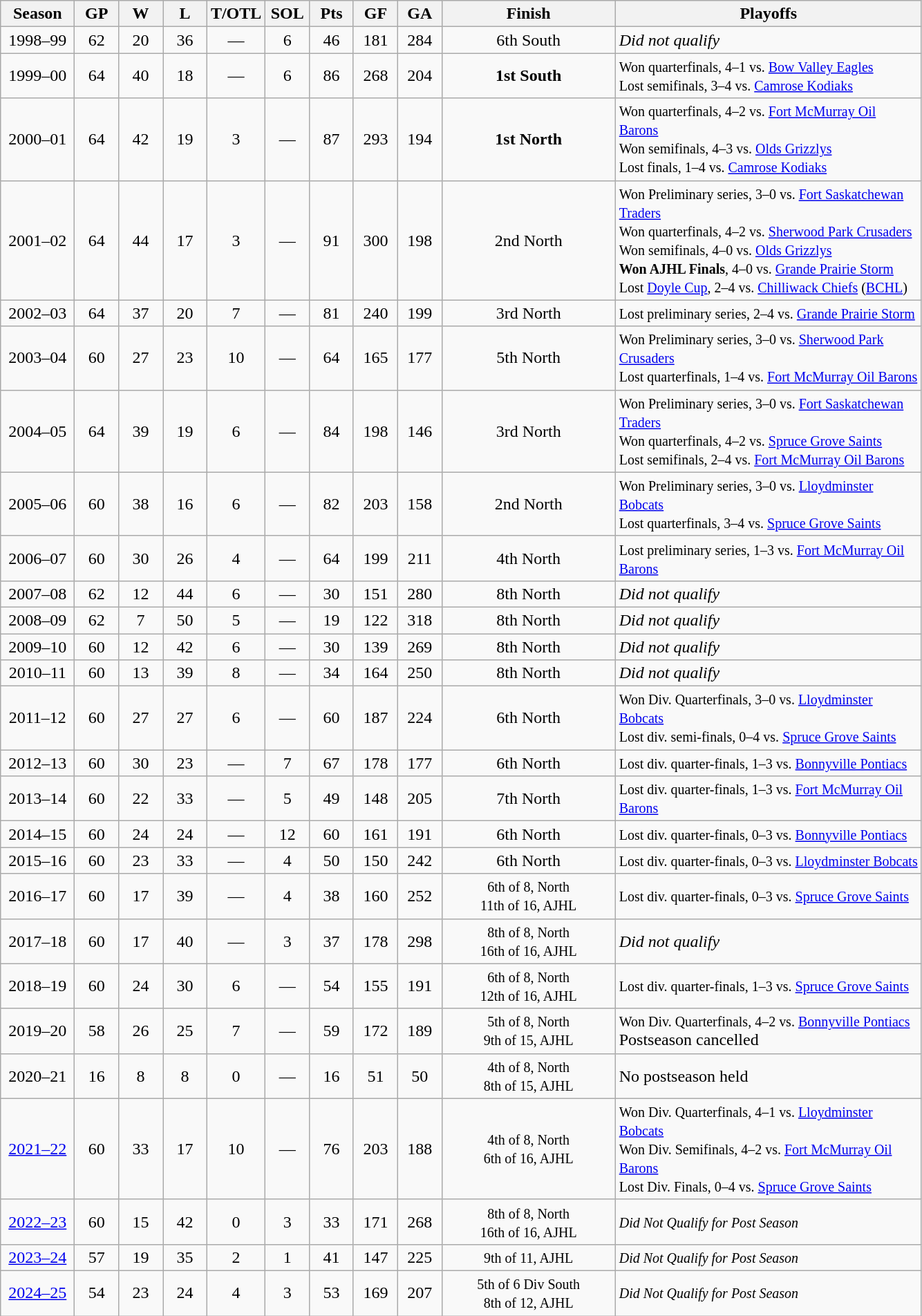<table class="wikitable sortable sticky-header" style="text-align:center">
<tr>
<th style=width:4em>Season</th>
<th style=width:2.2em><abbr>GP</abbr></th>
<th style=width:2.2em><abbr>W</abbr></th>
<th style=width:2.2em><abbr>L</abbr></th>
<th style=width:2.2em><abbr>T/OTL</abbr></th>
<th style=width:2.2em><abbr>SOL</abbr></th>
<th style=width:2.2em><abbr>Pts</abbr></th>
<th style=width:2.2em><abbr>GF</abbr></th>
<th style=width:2.2em><abbr>GA</abbr></th>
<th style=width:10em>Finish</th>
<th style=width:18em>Playoffs</th>
</tr>
<tr>
<td>1998–99</td>
<td>62</td>
<td>20</td>
<td>36</td>
<td>—</td>
<td>6</td>
<td>46</td>
<td>181</td>
<td>284</td>
<td>6th South</td>
<td align=left><em>Did not qualify</em></td>
</tr>
<tr>
<td>1999–00</td>
<td>64</td>
<td>40</td>
<td>18</td>
<td>—</td>
<td>6</td>
<td>86</td>
<td>268</td>
<td>204</td>
<td><strong>1st South</strong></td>
<td align=left><small>Won quarterfinals, 4–1 vs. <a href='#'>Bow Valley Eagles</a><br>Lost semifinals, 3–4 vs. <a href='#'>Camrose Kodiaks</a></small></td>
</tr>
<tr>
<td>2000–01</td>
<td>64</td>
<td>42</td>
<td>19</td>
<td>3</td>
<td>—</td>
<td>87</td>
<td>293</td>
<td>194</td>
<td><strong>1st North</strong></td>
<td align=left><small>Won quarterfinals, 4–2 vs. <a href='#'>Fort McMurray Oil Barons</a><br>Won semifinals, 4–3 vs. <a href='#'>Olds Grizzlys</a><br>Lost finals, 1–4 vs. <a href='#'>Camrose Kodiaks</a></small></td>
</tr>
<tr>
<td>2001–02</td>
<td>64</td>
<td>44</td>
<td>17</td>
<td>3</td>
<td>—</td>
<td>91</td>
<td>300</td>
<td>198</td>
<td>2nd North</td>
<td align=left><small>Won Preliminary series, 3–0 vs. <a href='#'>Fort Saskatchewan Traders</a><br>Won quarterfinals, 4–2 vs. <a href='#'>Sherwood Park Crusaders</a><br>Won semifinals, 4–0 vs. <a href='#'>Olds Grizzlys</a><br><strong>Won AJHL Finals</strong>, 4–0 vs. <a href='#'>Grande Prairie Storm</a><br>Lost <a href='#'>Doyle Cup</a>, 2–4 vs. <a href='#'>Chilliwack Chiefs</a> (<a href='#'>BCHL</a>)</small></td>
</tr>
<tr>
<td>2002–03</td>
<td>64</td>
<td>37</td>
<td>20</td>
<td>7</td>
<td>—</td>
<td>81</td>
<td>240</td>
<td>199</td>
<td>3rd North</td>
<td align=left><small>Lost preliminary series, 2–4 vs. <a href='#'>Grande Prairie Storm</a></small></td>
</tr>
<tr>
<td>2003–04</td>
<td>60</td>
<td>27</td>
<td>23</td>
<td>10</td>
<td>—</td>
<td>64</td>
<td>165</td>
<td>177</td>
<td>5th North</td>
<td align=left><small>Won Preliminary series, 3–0 vs. <a href='#'>Sherwood Park Crusaders</a><br>Lost quarterfinals, 1–4 vs. <a href='#'>Fort McMurray Oil Barons</a></small></td>
</tr>
<tr>
<td>2004–05</td>
<td>64</td>
<td>39</td>
<td>19</td>
<td>6</td>
<td>—</td>
<td>84</td>
<td>198</td>
<td>146</td>
<td>3rd North</td>
<td align=left><small>Won Preliminary series, 3–0 vs. <a href='#'>Fort Saskatchewan Traders</a><br>Won quarterfinals, 4–2 vs. <a href='#'>Spruce Grove Saints</a><br>Lost semifinals, 2–4 vs. <a href='#'>Fort McMurray Oil Barons</a></small></td>
</tr>
<tr>
<td>2005–06</td>
<td>60</td>
<td>38</td>
<td>16</td>
<td>6</td>
<td>—</td>
<td>82</td>
<td>203</td>
<td>158</td>
<td>2nd North</td>
<td align=left><small>Won Preliminary series, 3–0 vs. <a href='#'>Lloydminster Bobcats</a><br>Lost quarterfinals, 3–4 vs. <a href='#'>Spruce Grove Saints</a></small></td>
</tr>
<tr>
<td>2006–07</td>
<td>60</td>
<td>30</td>
<td>26</td>
<td>4</td>
<td>—</td>
<td>64</td>
<td>199</td>
<td>211</td>
<td>4th North</td>
<td align=left><small>Lost preliminary series, 1–3 vs. <a href='#'>Fort McMurray Oil Barons</a></small></td>
</tr>
<tr>
<td>2007–08</td>
<td>62</td>
<td>12</td>
<td>44</td>
<td>6</td>
<td>—</td>
<td>30</td>
<td>151</td>
<td>280</td>
<td>8th North</td>
<td align=left><em>Did not qualify</em></td>
</tr>
<tr>
<td>2008–09</td>
<td>62</td>
<td>7</td>
<td>50</td>
<td>5</td>
<td>—</td>
<td>19</td>
<td>122</td>
<td>318</td>
<td>8th North</td>
<td align=left><em>Did not qualify</em></td>
</tr>
<tr>
<td>2009–10</td>
<td>60</td>
<td>12</td>
<td>42</td>
<td>6</td>
<td>—</td>
<td>30</td>
<td>139</td>
<td>269</td>
<td>8th North</td>
<td align=left><em>Did not qualify</em></td>
</tr>
<tr>
<td>2010–11</td>
<td>60</td>
<td>13</td>
<td>39</td>
<td>8</td>
<td>—</td>
<td>34</td>
<td>164</td>
<td>250</td>
<td>8th North</td>
<td align=left><em>Did not qualify</em></td>
</tr>
<tr>
<td>2011–12</td>
<td>60</td>
<td>27</td>
<td>27</td>
<td>6</td>
<td>—</td>
<td>60</td>
<td>187</td>
<td>224</td>
<td>6th North</td>
<td align=left><small>Won Div. Quarterfinals, 3–0 vs. <a href='#'>Lloydminster Bobcats</a><br>Lost div. semi-finals, 0–4 vs. <a href='#'>Spruce Grove Saints</a></small></td>
</tr>
<tr>
<td>2012–13</td>
<td>60</td>
<td>30</td>
<td>23</td>
<td>—</td>
<td>7</td>
<td>67</td>
<td>178</td>
<td>177</td>
<td>6th North</td>
<td align=left><small>Lost div. quarter-finals, 1–3 vs. <a href='#'>Bonnyville Pontiacs</a></small></td>
</tr>
<tr>
<td>2013–14</td>
<td>60</td>
<td>22</td>
<td>33</td>
<td>—</td>
<td>5</td>
<td>49</td>
<td>148</td>
<td>205</td>
<td>7th North</td>
<td align=left><small>Lost div. quarter-finals, 1–3 vs. <a href='#'>Fort McMurray Oil Barons</a></small></td>
</tr>
<tr>
<td>2014–15</td>
<td>60</td>
<td>24</td>
<td>24</td>
<td>—</td>
<td>12</td>
<td>60</td>
<td>161</td>
<td>191</td>
<td>6th North</td>
<td align=left><small>Lost div. quarter-finals, 0–3 vs. <a href='#'>Bonnyville Pontiacs</a></small></td>
</tr>
<tr>
<td>2015–16</td>
<td>60</td>
<td>23</td>
<td>33</td>
<td>—</td>
<td>4</td>
<td>50</td>
<td>150</td>
<td>242</td>
<td>6th North</td>
<td align=left><small>Lost div. quarter-finals, 0–3 vs. <a href='#'>Lloydminster Bobcats</a></small></td>
</tr>
<tr>
<td>2016–17</td>
<td>60</td>
<td>17</td>
<td>39</td>
<td>—</td>
<td>4</td>
<td>38</td>
<td>160</td>
<td>252</td>
<td><small>6th of 8, North<br>11th of 16, AJHL</small></td>
<td align=left><small>Lost div. quarter-finals, 0–3 vs. <a href='#'>Spruce Grove Saints</a></small></td>
</tr>
<tr>
<td>2017–18</td>
<td>60</td>
<td>17</td>
<td>40</td>
<td>—</td>
<td>3</td>
<td>37</td>
<td>178</td>
<td>298</td>
<td><small>8th of 8, North<br>16th of 16, AJHL</small></td>
<td align=left><em>Did not qualify</em></td>
</tr>
<tr>
<td>2018–19</td>
<td>60</td>
<td>24</td>
<td>30</td>
<td>6</td>
<td>—</td>
<td>54</td>
<td>155</td>
<td>191</td>
<td><small>6th of 8, North<br>12th of 16, AJHL</small></td>
<td align=left><small>Lost div. quarter-finals, 1–3 vs. <a href='#'>Spruce Grove Saints</a></small></td>
</tr>
<tr>
<td>2019–20</td>
<td>58</td>
<td>26</td>
<td>25</td>
<td>7</td>
<td>—</td>
<td>59</td>
<td>172</td>
<td>189</td>
<td><small>5th of 8, North<br>9th of 15, AJHL</small></td>
<td align=left><small>Won Div. Quarterfinals, 4–2 vs. <a href='#'>Bonnyville Pontiacs</a></small><br>Postseason cancelled</td>
</tr>
<tr>
<td>2020–21</td>
<td>16</td>
<td>8</td>
<td>8</td>
<td>0</td>
<td>—</td>
<td>16</td>
<td>51</td>
<td>50</td>
<td><small>4th of 8, North<br>8th of 15, AJHL</small></td>
<td align=left>No postseason held</td>
</tr>
<tr>
<td><a href='#'>2021–22</a></td>
<td>60</td>
<td>33</td>
<td>17</td>
<td>10</td>
<td>—</td>
<td>76</td>
<td>203</td>
<td>188</td>
<td><small>4th of 8, North<br>6th of 16, AJHL</small></td>
<td align=left><small>Won Div. Quarterfinals, 4–1 vs. <a href='#'>Lloydminster Bobcats</a><br>Won Div. Semifinals, 4–2 vs. <a href='#'>Fort McMurray Oil Barons</a><br>Lost Div. Finals, 0–4 vs. <a href='#'>Spruce Grove Saints</a></small></td>
</tr>
<tr>
<td><a href='#'>2022–23</a></td>
<td>60</td>
<td>15</td>
<td>42</td>
<td>0</td>
<td>3</td>
<td>33</td>
<td>171</td>
<td>268</td>
<td><small>8th of 8, North<br>16th of 16, AJHL</small></td>
<td align=left><small><em>Did Not Qualify for Post Season</em></small></td>
</tr>
<tr>
<td><a href='#'>2023–24</a></td>
<td>57</td>
<td>19</td>
<td>35</td>
<td>2</td>
<td>1</td>
<td>41</td>
<td>147</td>
<td>225</td>
<td><small>9th of 11, AJHL</small></td>
<td align=left><small><em>Did Not Qualify for Post Season</em></small></td>
</tr>
<tr>
<td><a href='#'>2024–25</a></td>
<td>54</td>
<td>23</td>
<td>24</td>
<td>4</td>
<td>3</td>
<td>53</td>
<td>169</td>
<td>207</td>
<td><small>5th of 6 Div South<br>8th of 12, AJHL</small></td>
<td align=left><small><em>Did Not Qualify for Post Season</em></small></td>
</tr>
</table>
